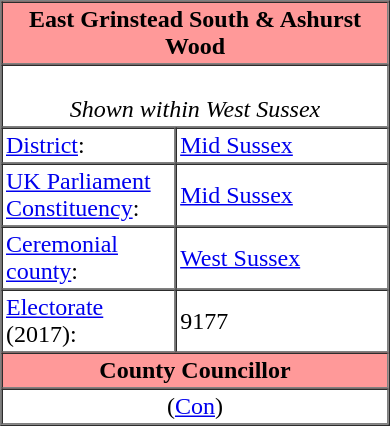<table class="vcard" border=1 cellpadding=2 cellspacing=0 align=right width=260 style=margin-left:0.5em;>
<tr>
<th class="fn org" colspan=2 align=center bgcolor="#ff9999">East Grinstead South & Ashurst Wood</th>
</tr>
<tr>
<td colspan=2 align=center><br><em>Shown within West Sussex</em></td>
</tr>
<tr class="note">
<td width="45%"><a href='#'>District</a>:</td>
<td><a href='#'>Mid Sussex</a></td>
</tr>
<tr class="note">
<td><a href='#'>UK Parliament Constituency</a>:</td>
<td><a href='#'>Mid Sussex</a></td>
</tr>
<tr class="note">
<td><a href='#'>Ceremonial county</a>:</td>
<td><a href='#'>West Sussex</a></td>
</tr>
<tr class="note">
<td><a href='#'>Electorate</a> (2017):</td>
<td>9177</td>
</tr>
<tr>
<th colspan=2 align=center bgcolor="#ff9999">County Councillor</th>
</tr>
<tr>
<td colspan=2 align=center> (<a href='#'>Con</a>)</td>
</tr>
</table>
